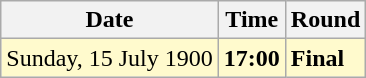<table class="wikitable">
<tr>
<th>Date</th>
<th>Time</th>
<th>Round</th>
</tr>
<tr style=background:lemonchiffon>
<td>Sunday, 15 July 1900</td>
<td><strong>17:00</strong></td>
<td><strong>Final</strong></td>
</tr>
</table>
